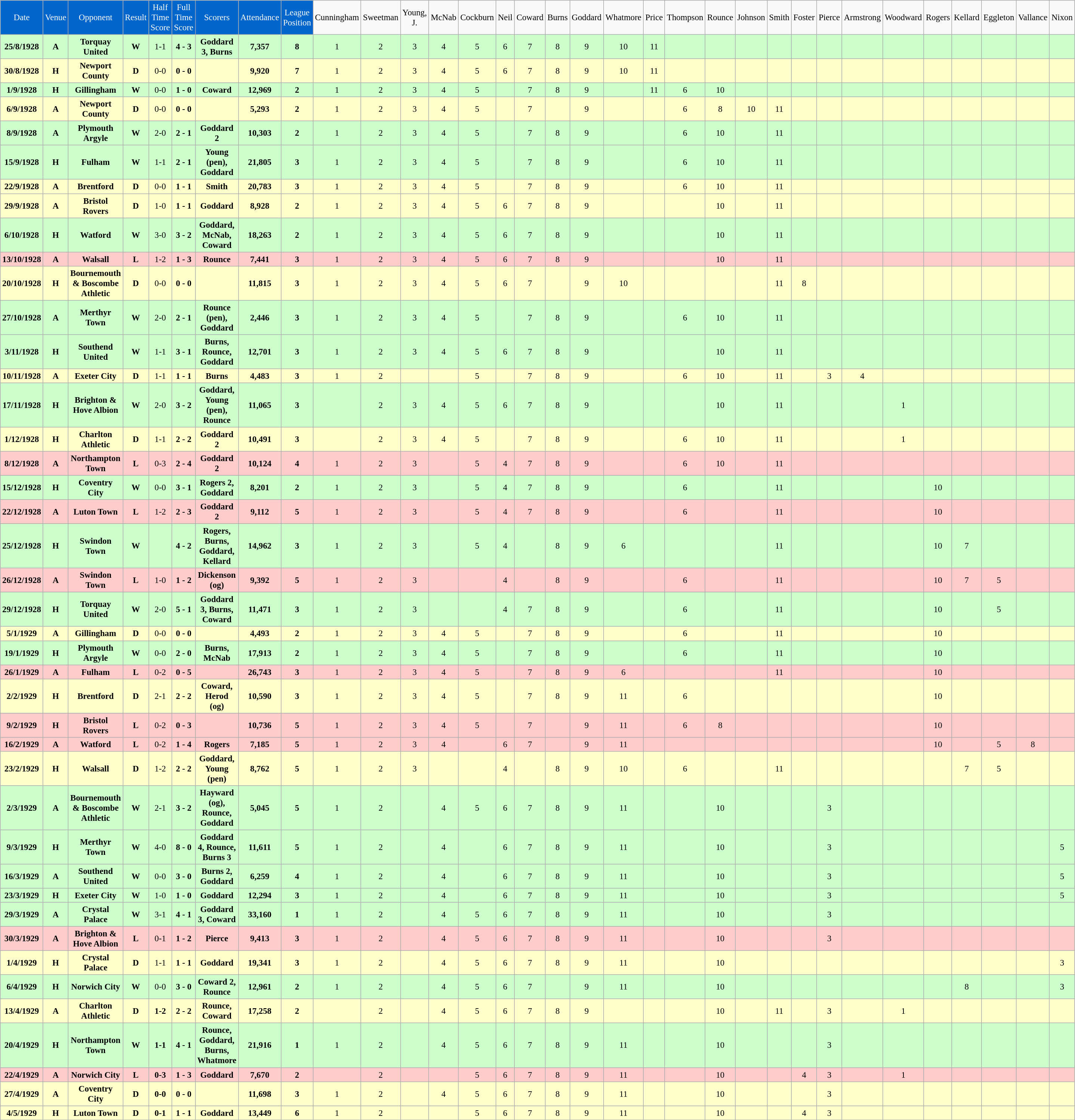<table class="wikitable sortable" style="font-size:95%; text-align:center">
<tr>
<td style="background:#0066CC; color:#FFFFFF; text-align:center;">Date</td>
<td style="background:#0066CC; color:#FFFFFF; text-align:center;">Venue</td>
<td style="background:#0066CC; color:#FFFFFF; text-align:center;">Opponent</td>
<td style="background:#0066CC; color:#FFFFFF; text-align:center;">Result</td>
<td style="background:#0066CC; color:#FFFFFF; text-align:center;">Half Time Score</td>
<td style="background:#0066CC; color:#FFFFFF; text-align:center;">Full Time Score</td>
<td style="background:#0066CC; color:#FFFFFF; text-align:center;">Scorers</td>
<td style="background:#0066CC; color:#FFFFFF; text-align:center;">Attendance</td>
<td style="background:#0066CC; color:#FFFFFF; text-align:center;">League Position</td>
<td>Cunningham</td>
<td>Sweetman</td>
<td>Young, J.</td>
<td>McNab</td>
<td>Cockburn</td>
<td>Neil</td>
<td>Coward</td>
<td>Burns</td>
<td>Goddard</td>
<td>Whatmore</td>
<td>Price</td>
<td>Thompson</td>
<td>Rounce</td>
<td>Johnson</td>
<td>Smith</td>
<td>Foster</td>
<td>Pierce</td>
<td>Armstrong</td>
<td>Woodward</td>
<td>Rogers</td>
<td>Kellard</td>
<td>Eggleton</td>
<td>Vallance</td>
<td>Nixon</td>
</tr>
<tr bgcolor="#CCFFCC">
<td><strong>25/8/1928</strong></td>
<td><strong>A</strong></td>
<td><strong>Torquay United</strong></td>
<td><strong>W</strong></td>
<td>1-1</td>
<td><strong>4 - 3</strong></td>
<td><strong>Goddard 3, Burns</strong></td>
<td><strong>7,357</strong></td>
<td><strong>8</strong></td>
<td>1</td>
<td>2</td>
<td>3</td>
<td>4</td>
<td>5</td>
<td>6</td>
<td>7</td>
<td>8</td>
<td>9</td>
<td>10</td>
<td>11</td>
<td></td>
<td></td>
<td></td>
<td></td>
<td></td>
<td></td>
<td></td>
<td></td>
<td></td>
<td></td>
<td></td>
<td></td>
<td></td>
</tr>
<tr bgcolor="#FFFFCC">
<td><strong>30/8/1928</strong></td>
<td><strong>H</strong></td>
<td><strong>Newport County</strong></td>
<td><strong>D</strong></td>
<td>0-0</td>
<td><strong>0 - 0</strong></td>
<td></td>
<td><strong>9,920</strong></td>
<td><strong>7</strong></td>
<td>1</td>
<td>2</td>
<td>3</td>
<td>4</td>
<td>5</td>
<td>6</td>
<td>7</td>
<td>8</td>
<td>9</td>
<td>10</td>
<td>11</td>
<td></td>
<td></td>
<td></td>
<td></td>
<td></td>
<td></td>
<td></td>
<td></td>
<td></td>
<td></td>
<td></td>
<td></td>
<td></td>
</tr>
<tr bgcolor="#CCFFCC">
<td><strong>1/9/1928</strong></td>
<td><strong>H</strong></td>
<td><strong>Gillingham</strong></td>
<td><strong>W</strong></td>
<td>0-0</td>
<td><strong>1 - 0</strong></td>
<td><strong>Coward</strong></td>
<td><strong>12,969</strong></td>
<td><strong>2</strong></td>
<td>1</td>
<td>2</td>
<td>3</td>
<td>4</td>
<td>5</td>
<td></td>
<td>7</td>
<td>8</td>
<td>9</td>
<td></td>
<td>11</td>
<td>6</td>
<td>10</td>
<td></td>
<td></td>
<td></td>
<td></td>
<td></td>
<td></td>
<td></td>
<td></td>
<td></td>
<td></td>
<td></td>
</tr>
<tr bgcolor="#FFFFCC">
<td><strong>6/9/1928</strong></td>
<td><strong>A</strong></td>
<td><strong>Newport County</strong></td>
<td><strong>D</strong></td>
<td>0-0</td>
<td><strong>0 - 0</strong></td>
<td></td>
<td><strong>5,293</strong></td>
<td><strong>2</strong></td>
<td>1</td>
<td>2</td>
<td>3</td>
<td>4</td>
<td>5</td>
<td></td>
<td>7</td>
<td></td>
<td>9</td>
<td></td>
<td></td>
<td>6</td>
<td>8</td>
<td>10</td>
<td>11</td>
<td></td>
<td></td>
<td></td>
<td></td>
<td></td>
<td></td>
<td></td>
<td></td>
<td></td>
</tr>
<tr bgcolor="#CCFFCC">
<td><strong>8/9/1928</strong></td>
<td><strong>A</strong></td>
<td><strong>Plymouth Argyle</strong></td>
<td><strong>W</strong></td>
<td>2-0</td>
<td><strong>2 - 1</strong></td>
<td><strong>Goddard 2</strong></td>
<td><strong>10,303</strong></td>
<td><strong>2</strong></td>
<td>1</td>
<td>2</td>
<td>3</td>
<td>4</td>
<td>5</td>
<td></td>
<td>7</td>
<td>8</td>
<td>9</td>
<td></td>
<td></td>
<td>6</td>
<td>10</td>
<td></td>
<td>11</td>
<td></td>
<td></td>
<td></td>
<td></td>
<td></td>
<td></td>
<td></td>
<td></td>
<td></td>
</tr>
<tr bgcolor="#CCFFCC">
<td><strong>15/9/1928</strong></td>
<td><strong>H</strong></td>
<td><strong>Fulham</strong></td>
<td><strong>W</strong></td>
<td>1-1</td>
<td><strong>2 - 1</strong></td>
<td><strong>Young (pen), Goddard</strong></td>
<td><strong>21,805</strong></td>
<td><strong>3</strong></td>
<td>1</td>
<td>2</td>
<td>3</td>
<td>4</td>
<td>5</td>
<td></td>
<td>7</td>
<td>8</td>
<td>9</td>
<td></td>
<td></td>
<td>6</td>
<td>10</td>
<td></td>
<td>11</td>
<td></td>
<td></td>
<td></td>
<td></td>
<td></td>
<td></td>
<td></td>
<td></td>
<td></td>
</tr>
<tr bgcolor="#FFFFCC"">
<td><strong>22/9/1928</strong></td>
<td><strong>A</strong></td>
<td><strong>Brentford</strong></td>
<td><strong>D</strong></td>
<td>0-0</td>
<td><strong>1 - 1</strong></td>
<td><strong>Smith</strong></td>
<td><strong>20,783</strong></td>
<td><strong>3</strong></td>
<td>1</td>
<td>2</td>
<td>3</td>
<td>4</td>
<td>5</td>
<td></td>
<td>7</td>
<td>8</td>
<td>9</td>
<td></td>
<td></td>
<td>6</td>
<td>10</td>
<td></td>
<td>11</td>
<td></td>
<td></td>
<td></td>
<td></td>
<td></td>
<td></td>
<td></td>
<td></td>
<td></td>
</tr>
<tr bgcolor="#FFFFCC">
<td><strong>29/9/1928</strong></td>
<td><strong>A</strong></td>
<td><strong>Bristol Rovers</strong></td>
<td><strong>D</strong></td>
<td>1-0</td>
<td><strong>1 - 1</strong></td>
<td><strong>Goddard</strong></td>
<td><strong>8,928</strong></td>
<td><strong>2</strong></td>
<td>1</td>
<td>2</td>
<td>3</td>
<td>4</td>
<td>5</td>
<td>6</td>
<td>7</td>
<td>8</td>
<td>9</td>
<td></td>
<td></td>
<td></td>
<td>10</td>
<td></td>
<td>11</td>
<td></td>
<td></td>
<td></td>
<td></td>
<td></td>
<td></td>
<td></td>
<td></td>
<td></td>
</tr>
<tr bgcolor="#CCFFCC">
<td><strong>6/10/1928</strong></td>
<td><strong>H</strong></td>
<td><strong>Watford</strong></td>
<td><strong>W</strong></td>
<td>3-0</td>
<td><strong>3 - 2</strong></td>
<td><strong>Goddard, McNab, Coward</strong></td>
<td><strong>18,263</strong></td>
<td><strong>2</strong></td>
<td>1</td>
<td>2</td>
<td>3</td>
<td>4</td>
<td>5</td>
<td>6</td>
<td>7</td>
<td>8</td>
<td>9</td>
<td></td>
<td></td>
<td></td>
<td>10</td>
<td></td>
<td>11</td>
<td></td>
<td></td>
<td></td>
<td></td>
<td></td>
<td></td>
<td></td>
<td></td>
<td></td>
</tr>
<tr bgcolor="#FFCCCC">
<td><strong>13/10/1928</strong></td>
<td><strong>A</strong></td>
<td><strong>Walsall</strong></td>
<td><strong>L</strong></td>
<td>1-2</td>
<td><strong>1 - 3</strong></td>
<td><strong>Rounce</strong></td>
<td><strong>7,441</strong></td>
<td><strong>3</strong></td>
<td>1</td>
<td>2</td>
<td>3</td>
<td>4</td>
<td>5</td>
<td>6</td>
<td>7</td>
<td>8</td>
<td>9</td>
<td></td>
<td></td>
<td></td>
<td>10</td>
<td></td>
<td>11</td>
<td></td>
<td></td>
<td></td>
<td></td>
<td></td>
<td></td>
<td></td>
<td></td>
<td></td>
</tr>
<tr bgcolor="#FFFFCC">
<td><strong>20/10/1928</strong></td>
<td><strong>H</strong></td>
<td><strong>Bournemouth & Boscombe Athletic</strong></td>
<td><strong>D</strong></td>
<td>0-0</td>
<td><strong>0 - 0</strong></td>
<td></td>
<td><strong>11,815</strong></td>
<td><strong>3</strong></td>
<td>1</td>
<td>2</td>
<td>3</td>
<td>4</td>
<td>5</td>
<td>6</td>
<td>7</td>
<td></td>
<td>9</td>
<td>10</td>
<td></td>
<td></td>
<td></td>
<td></td>
<td>11</td>
<td>8</td>
<td></td>
<td></td>
<td></td>
<td></td>
<td></td>
<td></td>
<td></td>
<td></td>
</tr>
<tr bgcolor="#CCFFCC">
<td><strong>27/10/1928</strong></td>
<td><strong>A</strong></td>
<td><strong>Merthyr Town</strong></td>
<td><strong>W</strong></td>
<td>2-0</td>
<td><strong>2 - 1</strong></td>
<td><strong>Rounce (pen), Goddard</strong></td>
<td><strong>2,446</strong></td>
<td><strong>3</strong></td>
<td>1</td>
<td>2</td>
<td>3</td>
<td>4</td>
<td>5</td>
<td></td>
<td>7</td>
<td>8</td>
<td>9</td>
<td></td>
<td></td>
<td>6</td>
<td>10</td>
<td></td>
<td>11</td>
<td></td>
<td></td>
<td></td>
<td></td>
<td></td>
<td></td>
<td></td>
<td></td>
<td></td>
</tr>
<tr bgcolor="#CCFFCC">
<td><strong>3/11/1928</strong></td>
<td><strong>H</strong></td>
<td><strong>Southend United</strong></td>
<td><strong>W</strong></td>
<td>1-1</td>
<td><strong>3 - 1</strong></td>
<td><strong>Burns, Rounce, Goddard</strong></td>
<td><strong>12,701</strong></td>
<td><strong>3</strong></td>
<td>1</td>
<td>2</td>
<td>3</td>
<td>4</td>
<td>5</td>
<td>6</td>
<td>7</td>
<td>8</td>
<td>9</td>
<td></td>
<td></td>
<td></td>
<td>10</td>
<td></td>
<td>11</td>
<td></td>
<td></td>
<td></td>
<td></td>
<td></td>
<td></td>
<td></td>
<td></td>
<td></td>
</tr>
<tr bgcolor="#FFFFCC">
<td><strong>10/11/1928</strong></td>
<td><strong>A</strong></td>
<td><strong>Exeter City</strong></td>
<td><strong>D</strong></td>
<td>1-1</td>
<td><strong>1 - 1</strong></td>
<td><strong>Burns</strong></td>
<td><strong>4,483</strong></td>
<td><strong>3</strong></td>
<td>1</td>
<td>2</td>
<td></td>
<td></td>
<td>5</td>
<td></td>
<td>7</td>
<td>8</td>
<td>9</td>
<td></td>
<td></td>
<td>6</td>
<td>10</td>
<td></td>
<td>11</td>
<td></td>
<td>3</td>
<td>4</td>
<td></td>
<td></td>
<td></td>
<td></td>
<td></td>
<td></td>
</tr>
<tr bgcolor="#CCFFCC">
<td><strong>17/11/1928</strong></td>
<td><strong>H</strong></td>
<td><strong>Brighton & Hove Albion</strong></td>
<td><strong>W</strong></td>
<td>2-0</td>
<td><strong>3 - 2</strong></td>
<td><strong>Goddard, Young (pen), Rounce</strong></td>
<td><strong>11,065</strong></td>
<td><strong>3</strong></td>
<td></td>
<td>2</td>
<td>3</td>
<td>4</td>
<td>5</td>
<td>6</td>
<td>7</td>
<td>8</td>
<td>9</td>
<td></td>
<td></td>
<td></td>
<td>10</td>
<td></td>
<td>11</td>
<td></td>
<td></td>
<td></td>
<td>1</td>
<td></td>
<td></td>
<td></td>
<td></td>
<td></td>
</tr>
<tr bgcolor="#FFFFCC">
<td><strong>1/12/1928</strong></td>
<td><strong>H</strong></td>
<td><strong>Charlton Athletic</strong></td>
<td><strong>D</strong></td>
<td>1-1</td>
<td><strong>2 - 2</strong></td>
<td><strong>Goddard 2</strong></td>
<td><strong>10,491</strong></td>
<td><strong>3</strong></td>
<td></td>
<td>2</td>
<td>3</td>
<td>4</td>
<td>5</td>
<td></td>
<td>7</td>
<td>8</td>
<td>9</td>
<td></td>
<td></td>
<td>6</td>
<td>10</td>
<td></td>
<td>11</td>
<td></td>
<td></td>
<td></td>
<td>1</td>
<td></td>
<td></td>
<td></td>
<td></td>
<td></td>
</tr>
<tr bgcolor="#FFCCCC">
<td><strong>8/12/1928</strong></td>
<td><strong>A</strong></td>
<td><strong>Northampton Town</strong></td>
<td><strong>L</strong></td>
<td>0-3</td>
<td><strong>2 - 4</strong></td>
<td><strong>Goddard 2</strong></td>
<td><strong>10,124</strong></td>
<td><strong>4</strong></td>
<td>1</td>
<td>2</td>
<td>3</td>
<td></td>
<td>5</td>
<td>4</td>
<td>7</td>
<td>8</td>
<td>9</td>
<td></td>
<td></td>
<td>6</td>
<td>10</td>
<td></td>
<td>11</td>
<td></td>
<td></td>
<td></td>
<td></td>
<td></td>
<td></td>
<td></td>
<td></td>
<td></td>
</tr>
<tr bgcolor="#CCFFCC">
<td><strong>15/12/1928</strong></td>
<td><strong>H</strong></td>
<td><strong>Coventry City</strong></td>
<td><strong>W</strong></td>
<td>0-0</td>
<td><strong>3 - 1</strong></td>
<td><strong>Rogers 2, Goddard</strong></td>
<td><strong>8,201</strong></td>
<td><strong>2</strong></td>
<td>1</td>
<td>2</td>
<td>3</td>
<td></td>
<td>5</td>
<td>4</td>
<td>7</td>
<td>8</td>
<td>9</td>
<td></td>
<td></td>
<td>6</td>
<td></td>
<td></td>
<td>11</td>
<td></td>
<td></td>
<td></td>
<td></td>
<td>10</td>
<td></td>
<td></td>
<td></td>
<td></td>
</tr>
<tr bgcolor="#FFCCCC">
<td><strong>22/12/1928</strong></td>
<td><strong>A</strong></td>
<td><strong>Luton Town</strong></td>
<td><strong>L</strong></td>
<td>1-2</td>
<td><strong>2 - 3</strong></td>
<td><strong>Goddard 2</strong></td>
<td><strong>9,112</strong></td>
<td><strong>5</strong></td>
<td>1</td>
<td>2</td>
<td>3</td>
<td></td>
<td>5</td>
<td>4</td>
<td>7</td>
<td>8</td>
<td>9</td>
<td></td>
<td></td>
<td>6</td>
<td></td>
<td></td>
<td>11</td>
<td></td>
<td></td>
<td></td>
<td></td>
<td>10</td>
<td></td>
<td></td>
<td></td>
<td></td>
</tr>
<tr bgcolor="#CCFFCC">
<td><strong>25/12/1928</strong></td>
<td><strong>H</strong></td>
<td><strong>Swindon Town</strong></td>
<td><strong>W</strong></td>
<td></td>
<td><strong>4 - 2</strong></td>
<td><strong>Rogers, Burns, Goddard, Kellard</strong></td>
<td><strong>14,962</strong></td>
<td><strong>3</strong></td>
<td>1</td>
<td>2</td>
<td>3</td>
<td></td>
<td>5</td>
<td>4</td>
<td></td>
<td>8</td>
<td>9</td>
<td>6</td>
<td></td>
<td></td>
<td></td>
<td></td>
<td>11</td>
<td></td>
<td></td>
<td></td>
<td></td>
<td>10</td>
<td>7</td>
<td></td>
<td></td>
<td></td>
</tr>
<tr bgcolor="#FFCCCC">
<td><strong>26/12/1928</strong></td>
<td><strong>A</strong></td>
<td><strong>Swindon Town</strong></td>
<td><strong>L</strong></td>
<td>1-0</td>
<td><strong>1 - 2</strong></td>
<td><strong>Dickenson (og)</strong></td>
<td><strong>9,392</strong></td>
<td><strong>5</strong></td>
<td>1</td>
<td>2</td>
<td>3</td>
<td></td>
<td></td>
<td>4</td>
<td></td>
<td>8</td>
<td>9</td>
<td></td>
<td></td>
<td>6</td>
<td></td>
<td></td>
<td>11</td>
<td></td>
<td></td>
<td></td>
<td></td>
<td>10</td>
<td>7</td>
<td>5</td>
<td></td>
<td></td>
</tr>
<tr bgcolor="#CCFFCC">
<td><strong>29/12/1928</strong></td>
<td><strong>H</strong></td>
<td><strong>Torquay United</strong></td>
<td><strong>W</strong></td>
<td>2-0</td>
<td><strong>5 - 1</strong></td>
<td><strong>Goddard 3, Burns, Coward</strong></td>
<td><strong>11,471</strong></td>
<td><strong>3</strong></td>
<td>1</td>
<td>2</td>
<td>3</td>
<td></td>
<td></td>
<td>4</td>
<td>7</td>
<td>8</td>
<td>9</td>
<td></td>
<td></td>
<td>6</td>
<td></td>
<td></td>
<td>11</td>
<td></td>
<td></td>
<td></td>
<td></td>
<td>10</td>
<td></td>
<td>5</td>
<td></td>
<td></td>
</tr>
<tr bgcolor="#FFFFCC">
<td><strong>5/1/1929</strong></td>
<td><strong>A</strong></td>
<td><strong>Gillingham</strong></td>
<td><strong>D</strong></td>
<td>0-0</td>
<td><strong>0 - 0</strong></td>
<td></td>
<td><strong>4,493</strong></td>
<td><strong>2</strong></td>
<td>1</td>
<td>2</td>
<td>3</td>
<td>4</td>
<td>5</td>
<td></td>
<td>7</td>
<td>8</td>
<td>9</td>
<td></td>
<td></td>
<td>6</td>
<td></td>
<td></td>
<td>11</td>
<td></td>
<td></td>
<td></td>
<td></td>
<td>10</td>
<td></td>
<td></td>
<td></td>
<td></td>
</tr>
<tr bgcolor="#CCFFCC">
<td><strong>19/1/1929</strong></td>
<td><strong>H</strong></td>
<td><strong>Plymouth Argyle</strong></td>
<td><strong>W</strong></td>
<td>0-0</td>
<td><strong>2 - 0</strong></td>
<td><strong>Burns, McNab</strong></td>
<td><strong>17,913</strong></td>
<td><strong>2</strong></td>
<td>1</td>
<td>2</td>
<td>3</td>
<td>4</td>
<td>5</td>
<td></td>
<td>7</td>
<td>8</td>
<td>9</td>
<td></td>
<td></td>
<td>6</td>
<td></td>
<td></td>
<td>11</td>
<td></td>
<td></td>
<td></td>
<td></td>
<td>10</td>
<td></td>
<td></td>
<td></td>
<td></td>
</tr>
<tr bgcolor="#FFCCCC">
<td><strong>26/1/1929</strong></td>
<td><strong>A</strong></td>
<td><strong>Fulham</strong></td>
<td><strong>L</strong></td>
<td>0-2</td>
<td><strong>0 - 5</strong></td>
<td></td>
<td><strong>26,743</strong></td>
<td><strong>3</strong></td>
<td>1</td>
<td>2</td>
<td>3</td>
<td>4</td>
<td>5</td>
<td></td>
<td>7</td>
<td>8</td>
<td>9</td>
<td>6</td>
<td></td>
<td></td>
<td></td>
<td></td>
<td>11</td>
<td></td>
<td></td>
<td></td>
<td></td>
<td>10</td>
<td></td>
<td></td>
<td></td>
<td></td>
</tr>
<tr bgcolor="#FFFFCC">
<td><strong>2/2/1929</strong></td>
<td><strong>H</strong></td>
<td><strong>Brentford</strong></td>
<td><strong>D</strong></td>
<td>2-1</td>
<td><strong>2 - 2</strong></td>
<td><strong>Coward, Herod (og)</strong></td>
<td><strong>10,590</strong></td>
<td><strong>3</strong></td>
<td>1</td>
<td>2</td>
<td>3</td>
<td>4</td>
<td>5</td>
<td></td>
<td>7</td>
<td>8</td>
<td>9</td>
<td>11</td>
<td></td>
<td>6</td>
<td></td>
<td></td>
<td></td>
<td></td>
<td></td>
<td></td>
<td></td>
<td>10</td>
<td></td>
<td></td>
<td></td>
<td></td>
</tr>
<tr bgcolor="#FFCCCC">
<td><strong>9/2/1929</strong></td>
<td><strong>H</strong></td>
<td><strong>Bristol Rovers</strong></td>
<td><strong>L</strong></td>
<td>0-2</td>
<td><strong>0 - 3</strong></td>
<td></td>
<td><strong>10,736</strong></td>
<td><strong>5</strong></td>
<td>1</td>
<td>2</td>
<td>3</td>
<td>4</td>
<td>5</td>
<td></td>
<td>7</td>
<td></td>
<td>9</td>
<td>11</td>
<td></td>
<td>6</td>
<td>8</td>
<td></td>
<td></td>
<td></td>
<td></td>
<td></td>
<td></td>
<td>10</td>
<td></td>
<td></td>
<td></td>
<td></td>
</tr>
<tr bgcolor="#FFCCCC">
<td><strong>16/2/1929</strong></td>
<td><strong>A</strong></td>
<td><strong>Watford</strong></td>
<td><strong>L</strong></td>
<td>0-2</td>
<td><strong>1 - 4</strong></td>
<td><strong>Rogers</strong></td>
<td><strong>7,185</strong></td>
<td><strong>5</strong></td>
<td>1</td>
<td>2</td>
<td>3</td>
<td>4</td>
<td></td>
<td>6</td>
<td>7</td>
<td></td>
<td>9</td>
<td>11</td>
<td></td>
<td></td>
<td></td>
<td></td>
<td></td>
<td></td>
<td></td>
<td></td>
<td></td>
<td>10</td>
<td></td>
<td>5</td>
<td>8</td>
<td></td>
</tr>
<tr bgcolor="#FFFFCC">
<td><strong>23/2/1929</strong></td>
<td><strong>H</strong></td>
<td><strong>Walsall</strong></td>
<td><strong>D</strong></td>
<td>1-2</td>
<td><strong>2 - 2</strong></td>
<td><strong>Goddard, Young (pen)</strong></td>
<td><strong>8,762</strong></td>
<td><strong>5</strong></td>
<td>1</td>
<td>2</td>
<td>3</td>
<td></td>
<td></td>
<td>4</td>
<td></td>
<td>8</td>
<td>9</td>
<td>10</td>
<td></td>
<td>6</td>
<td></td>
<td></td>
<td>11</td>
<td></td>
<td></td>
<td></td>
<td></td>
<td></td>
<td>7</td>
<td>5</td>
<td></td>
<td></td>
</tr>
<tr bgcolor="#CCFFCC">
<td><strong>2/3/1929</strong></td>
<td><strong>A</strong></td>
<td><strong>Bournemouth & Boscombe Athletic</strong></td>
<td><strong>W</strong></td>
<td>2-1</td>
<td><strong>3 - 2</strong></td>
<td><strong>Hayward (og), Rounce, Goddard</strong></td>
<td><strong>5,045</strong></td>
<td><strong>5</strong></td>
<td>1</td>
<td>2</td>
<td></td>
<td>4</td>
<td>5</td>
<td>6</td>
<td>7</td>
<td>8</td>
<td>9</td>
<td>11</td>
<td></td>
<td></td>
<td>10</td>
<td></td>
<td></td>
<td></td>
<td>3</td>
<td></td>
<td></td>
<td></td>
<td></td>
<td></td>
<td></td>
<td></td>
</tr>
<tr bgcolor="#CCFFCC">
<td><strong>9/3/1929</strong></td>
<td><strong>H</strong></td>
<td><strong>Merthyr Town</strong></td>
<td><strong>W</strong></td>
<td>4-0</td>
<td><strong>8 - 0</strong></td>
<td><strong>Goddard 4, Rounce, Burns 3</strong></td>
<td><strong>11,611</strong></td>
<td><strong>5</strong></td>
<td>1</td>
<td>2</td>
<td></td>
<td>4</td>
<td></td>
<td>6</td>
<td>7</td>
<td>8</td>
<td>9</td>
<td>11</td>
<td></td>
<td></td>
<td>10</td>
<td></td>
<td></td>
<td></td>
<td>3</td>
<td></td>
<td></td>
<td></td>
<td></td>
<td></td>
<td></td>
<td>5</td>
</tr>
<tr bgcolor="#CCFFCC">
<td><strong>16/3/1929</strong></td>
<td><strong>A</strong></td>
<td><strong>Southend United</strong></td>
<td><strong>W</strong></td>
<td>0-0</td>
<td><strong>3 - 0</strong></td>
<td><strong>Burns 2, Goddard</strong></td>
<td><strong>6,259</strong></td>
<td><strong>4</strong></td>
<td>1</td>
<td>2</td>
<td></td>
<td>4</td>
<td></td>
<td>6</td>
<td>7</td>
<td>8</td>
<td>9</td>
<td>11</td>
<td></td>
<td></td>
<td>10</td>
<td></td>
<td></td>
<td></td>
<td>3</td>
<td></td>
<td></td>
<td></td>
<td></td>
<td></td>
<td></td>
<td>5</td>
</tr>
<tr bgcolor="#CCFFCC">
<td><strong>23/3/1929</strong></td>
<td><strong>H</strong></td>
<td><strong>Exeter City</strong></td>
<td><strong>W</strong></td>
<td>1-0</td>
<td><strong>1 - 0</strong></td>
<td><strong>Goddard</strong></td>
<td><strong>12,294</strong></td>
<td><strong>3</strong></td>
<td>1</td>
<td>2</td>
<td></td>
<td>4</td>
<td></td>
<td>6</td>
<td>7</td>
<td>8</td>
<td>9</td>
<td>11</td>
<td></td>
<td></td>
<td>10</td>
<td></td>
<td></td>
<td></td>
<td>3</td>
<td></td>
<td></td>
<td></td>
<td></td>
<td></td>
<td></td>
<td>5</td>
</tr>
<tr bgcolor="#CCFFCC">
<td><strong>29/3/1929</strong></td>
<td><strong>A</strong></td>
<td><strong>Crystal Palace</strong></td>
<td><strong>W</strong></td>
<td>3-1</td>
<td><strong>4 - 1</strong></td>
<td><strong>Goddard 3, Coward</strong></td>
<td><strong>33,160</strong></td>
<td><strong>1</strong></td>
<td>1</td>
<td>2</td>
<td></td>
<td>4</td>
<td>5</td>
<td>6</td>
<td>7</td>
<td>8</td>
<td>9</td>
<td>11</td>
<td></td>
<td></td>
<td>10</td>
<td></td>
<td></td>
<td></td>
<td>3</td>
<td></td>
<td></td>
<td></td>
<td></td>
<td></td>
<td></td>
<td></td>
</tr>
<tr bgcolor="#FFCCCC">
<td><strong>30/3/1929</strong></td>
<td><strong>A</strong></td>
<td><strong>Brighton & Hove Albion</strong></td>
<td><strong>L</strong></td>
<td>0-1</td>
<td><strong>1 - 2</strong></td>
<td><strong>Pierce</strong></td>
<td><strong>9,413</strong></td>
<td><strong>3</strong></td>
<td>1</td>
<td>2</td>
<td></td>
<td>4</td>
<td>5</td>
<td>6</td>
<td>7</td>
<td>8</td>
<td>9</td>
<td>11</td>
<td></td>
<td></td>
<td>10</td>
<td></td>
<td></td>
<td></td>
<td>3</td>
<td></td>
<td></td>
<td></td>
<td></td>
<td></td>
<td></td>
<td></td>
</tr>
<tr bgcolor="#FFFFCC">
<td><strong>1/4/1929</strong></td>
<td><strong>H</strong></td>
<td><strong>Crystal Palace</strong></td>
<td><strong>D</strong></td>
<td>1-1</td>
<td><strong>1 - 1</strong></td>
<td><strong>Goddard</strong></td>
<td><strong>19,341</strong></td>
<td><strong>3</strong></td>
<td>1</td>
<td>2</td>
<td></td>
<td>4</td>
<td>5</td>
<td>6</td>
<td>7</td>
<td>8</td>
<td>9</td>
<td>11</td>
<td></td>
<td></td>
<td>10</td>
<td></td>
<td></td>
<td></td>
<td></td>
<td></td>
<td></td>
<td></td>
<td></td>
<td></td>
<td></td>
<td>3</td>
</tr>
<tr bgcolor="#CCFFCC">
<td><strong>6/4/1929</strong></td>
<td><strong>H</strong></td>
<td><strong>Norwich City</strong></td>
<td><strong>W</strong></td>
<td>0-0</td>
<td><strong>3 - 0</strong></td>
<td><strong>Coward 2, Rounce</strong></td>
<td><strong>12,961</strong></td>
<td><strong>2</strong></td>
<td>1</td>
<td>2</td>
<td></td>
<td>4</td>
<td>5</td>
<td>6</td>
<td>7</td>
<td></td>
<td>9</td>
<td>11</td>
<td></td>
<td></td>
<td>10</td>
<td></td>
<td></td>
<td></td>
<td></td>
<td></td>
<td></td>
<td></td>
<td>8</td>
<td></td>
<td></td>
<td>3</td>
</tr>
<tr bgcolor="#FFFFCC">
<td><strong>13/4/1929</strong></td>
<td><strong>A</strong></td>
<td><strong>Charlton Athletic</strong></td>
<td><strong>D</strong></td>
<td><strong>1-2</strong></td>
<td><strong>2 - 2</strong></td>
<td><strong>Rounce, Coward</strong></td>
<td><strong>17,258</strong></td>
<td><strong>2</strong></td>
<td></td>
<td>2</td>
<td></td>
<td>4</td>
<td>5</td>
<td>6</td>
<td>7</td>
<td>8</td>
<td>9</td>
<td></td>
<td></td>
<td></td>
<td>10</td>
<td></td>
<td>11</td>
<td></td>
<td>3</td>
<td></td>
<td>1</td>
<td></td>
<td></td>
<td></td>
<td></td>
<td></td>
</tr>
<tr bgcolor="#CCFFCC">
<td><strong>20/4/1929</strong></td>
<td><strong>H</strong></td>
<td><strong>Northampton Town</strong></td>
<td><strong>W</strong></td>
<td><strong>1-1</strong></td>
<td><strong>4 - 1</strong></td>
<td><strong>Rounce, Goddard, Burns, Whatmore</strong></td>
<td><strong>21,916</strong></td>
<td><strong>1</strong></td>
<td>1</td>
<td>2</td>
<td></td>
<td>4</td>
<td>5</td>
<td>6</td>
<td>7</td>
<td>8</td>
<td>9</td>
<td>11</td>
<td></td>
<td></td>
<td>10</td>
<td></td>
<td></td>
<td></td>
<td>3</td>
<td></td>
<td></td>
<td></td>
<td></td>
<td></td>
<td></td>
<td></td>
</tr>
<tr bgcolor="#FFCCCC">
<td><strong>22/4/1929</strong></td>
<td><strong>A</strong></td>
<td><strong>Norwich City</strong></td>
<td><strong>L</strong></td>
<td><strong>0-3</strong></td>
<td><strong>1 - 3</strong></td>
<td><strong>Goddard</strong></td>
<td><strong>7,670</strong></td>
<td><strong>2</strong></td>
<td></td>
<td>2</td>
<td></td>
<td></td>
<td>5</td>
<td>6</td>
<td>7</td>
<td>8</td>
<td>9</td>
<td>11</td>
<td></td>
<td></td>
<td>10</td>
<td></td>
<td></td>
<td>4</td>
<td>3</td>
<td></td>
<td>1</td>
<td></td>
<td></td>
<td></td>
<td></td>
<td></td>
</tr>
<tr bgcolor="#FFFFCC">
<td><strong>27/4/1929</strong></td>
<td><strong>A</strong></td>
<td><strong>Coventry City</strong></td>
<td><strong>D</strong></td>
<td><strong>0-0</strong></td>
<td><strong>0 - 0</strong></td>
<td></td>
<td><strong>11,698</strong></td>
<td><strong>3</strong></td>
<td>1</td>
<td>2</td>
<td></td>
<td>4</td>
<td>5</td>
<td>6</td>
<td>7</td>
<td>8</td>
<td>9</td>
<td>11</td>
<td></td>
<td></td>
<td>10</td>
<td></td>
<td></td>
<td></td>
<td>3</td>
<td></td>
<td></td>
<td></td>
<td></td>
<td></td>
<td></td>
<td></td>
</tr>
<tr bgcolor="#FFFFCC">
<td><strong>4/5/1929</strong></td>
<td><strong>H</strong></td>
<td><strong>Luton Town</strong></td>
<td><strong>D</strong></td>
<td><strong>0-1</strong></td>
<td><strong>1 - 1</strong></td>
<td><strong>Goddard</strong></td>
<td><strong>13,449</strong></td>
<td><strong>6</strong></td>
<td>1</td>
<td>2</td>
<td></td>
<td></td>
<td>5</td>
<td>6</td>
<td>7</td>
<td>8</td>
<td>9</td>
<td>11</td>
<td></td>
<td></td>
<td>10</td>
<td></td>
<td></td>
<td>4</td>
<td>3</td>
<td></td>
<td></td>
<td></td>
<td></td>
<td></td>
<td></td>
<td></td>
</tr>
</table>
